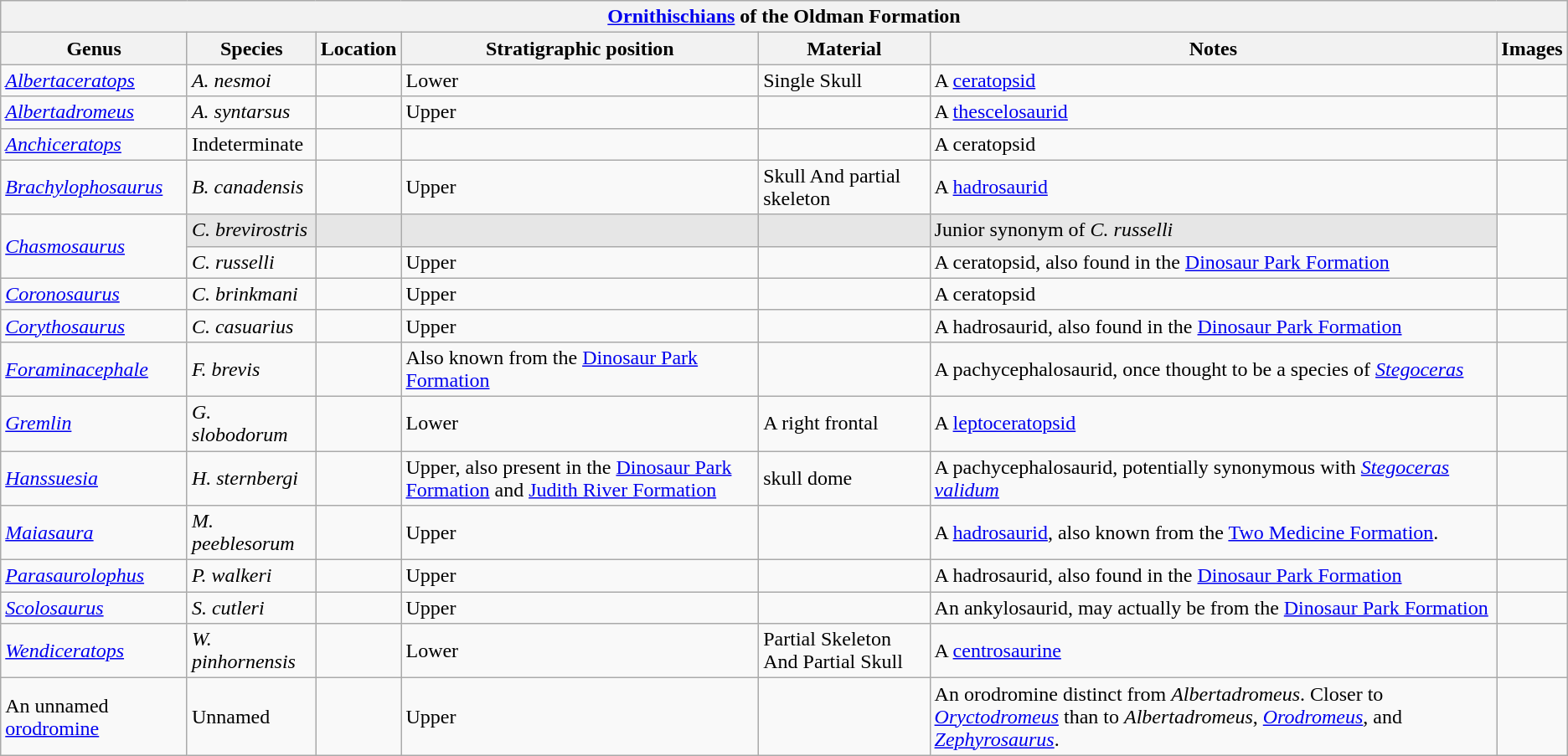<table class="wikitable" align="center">
<tr>
<th colspan="7" align="center"><strong><a href='#'>Ornithischians</a> of the Oldman Formation</strong></th>
</tr>
<tr>
<th>Genus</th>
<th>Species</th>
<th>Location</th>
<th>Stratigraphic position</th>
<th>Material</th>
<th>Notes</th>
<th>Images</th>
</tr>
<tr>
<td><em><a href='#'>Albertaceratops</a></em></td>
<td><em>A. nesmoi</em></td>
<td></td>
<td>Lower</td>
<td>Single Skull</td>
<td>A <a href='#'>ceratopsid</a></td>
<td></td>
</tr>
<tr>
<td><em><a href='#'>Albertadromeus</a></em></td>
<td><em>A. syntarsus</em></td>
<td></td>
<td>Upper</td>
<td></td>
<td>A <a href='#'>thescelosaurid</a></td>
<td></td>
</tr>
<tr>
<td><em><a href='#'>Anchiceratops</a></em></td>
<td>Indeterminate</td>
<td></td>
<td></td>
<td></td>
<td>A ceratopsid</td>
<td></td>
</tr>
<tr>
<td><em><a href='#'>Brachylophosaurus</a></em></td>
<td><em>B. canadensis</em></td>
<td></td>
<td>Upper</td>
<td>Skull And partial skeleton</td>
<td>A <a href='#'>hadrosaurid</a></td>
<td></td>
</tr>
<tr>
<td rowspan=2><em><a href='#'>Chasmosaurus</a></em></td>
<td style="background:#E6E6E6;"><em>C. brevirostris</em></td>
<td style="background:#E6E6E6;"></td>
<td style="background:#E6E6E6;"></td>
<td style="background:#E6E6E6;"></td>
<td style="background:#E6E6E6;">Junior synonym of <em>C. russelli</em></td>
<td rowspan=2></td>
</tr>
<tr>
<td><em>C. russelli</em></td>
<td></td>
<td>Upper</td>
<td></td>
<td>A ceratopsid, also found in the <a href='#'>Dinosaur Park Formation</a></td>
</tr>
<tr>
<td><em><a href='#'>Coronosaurus</a></em></td>
<td><em>C. brinkmani</em></td>
<td></td>
<td>Upper</td>
<td></td>
<td>A ceratopsid</td>
<td></td>
</tr>
<tr>
<td><em><a href='#'>Corythosaurus</a></em></td>
<td><em>C. casuarius</em></td>
<td></td>
<td>Upper</td>
<td></td>
<td>A hadrosaurid, also found in the <a href='#'>Dinosaur Park Formation</a></td>
<td></td>
</tr>
<tr>
<td><em><a href='#'>Foraminacephale</a></em></td>
<td><em>F. brevis</em></td>
<td></td>
<td>Also known from the <a href='#'>Dinosaur Park Formation</a></td>
<td></td>
<td>A pachycephalosaurid, once thought to be a species of <em><a href='#'>Stegoceras</a></em></td>
<td></td>
</tr>
<tr>
<td><em><a href='#'>Gremlin</a></em></td>
<td><em>G. slobodorum</em></td>
<td></td>
<td>Lower</td>
<td>A right frontal</td>
<td>A <a href='#'>leptoceratopsid</a></td>
<td></td>
</tr>
<tr>
<td><em><a href='#'>Hanssuesia</a></em></td>
<td><em>H. sternbergi</em></td>
<td></td>
<td>Upper, also present in the <a href='#'>Dinosaur Park Formation</a> and <a href='#'>Judith River Formation</a></td>
<td>skull dome</td>
<td>A pachycephalosaurid, potentially synonymous with <em><a href='#'>Stegoceras validum</a></em></td>
<td></td>
</tr>
<tr>
<td><em><a href='#'>Maiasaura</a></em></td>
<td><em>M. peeblesorum</em></td>
<td></td>
<td>Upper</td>
<td></td>
<td>A <a href='#'>hadrosaurid</a>, also known from the <a href='#'>Two Medicine Formation</a>.</td>
<td></td>
</tr>
<tr>
<td><em><a href='#'>Parasaurolophus</a></em></td>
<td><em>P. walkeri</em></td>
<td></td>
<td>Upper</td>
<td></td>
<td>A hadrosaurid, also found in the <a href='#'>Dinosaur Park Formation</a></td>
<td></td>
</tr>
<tr>
<td><em><a href='#'>Scolosaurus</a></em></td>
<td><em>S. cutleri</em></td>
<td></td>
<td>Upper</td>
<td></td>
<td>An ankylosaurid, may actually be from the <a href='#'>Dinosaur Park Formation</a></td>
<td></td>
</tr>
<tr>
<td><em><a href='#'>Wendiceratops</a></em></td>
<td><em>W. pinhornensis</em></td>
<td></td>
<td>Lower</td>
<td>Partial Skeleton And Partial Skull</td>
<td>A <a href='#'>centrosaurine</a></td>
<td></td>
</tr>
<tr>
<td>An unnamed <a href='#'>orodromine</a></td>
<td>Unnamed</td>
<td></td>
<td>Upper</td>
<td></td>
<td>An orodromine distinct from <em>Albertadromeus</em>. Closer to <em><a href='#'>Oryctodromeus</a></em> than to <em>Albertadromeus</em>, <em><a href='#'>Orodromeus</a></em>, and <em><a href='#'>Zephyrosaurus</a></em>.</td>
</tr>
</table>
